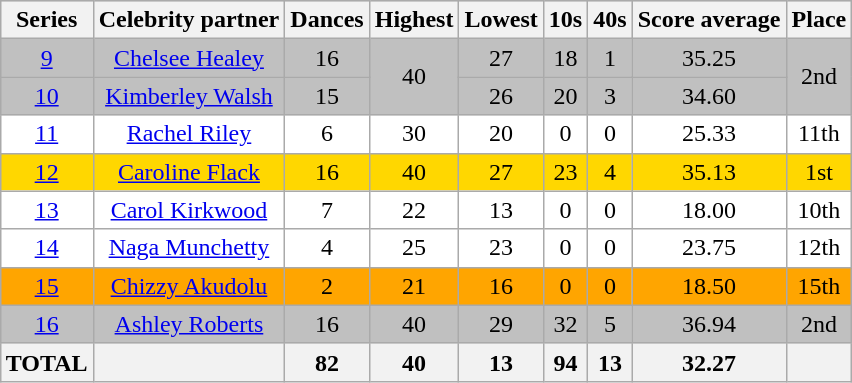<table class="wikitable sortable" style="margin:auto;">
<tr style="text-align:Center; background:#ccc;">
<th>Series</th>
<th>Celebrity partner</th>
<th>Dances</th>
<th>Highest</th>
<th>Lowest</th>
<th>10s</th>
<th>40s</th>
<th>Score average</th>
<th>Place</th>
</tr>
<tr style="text-align:center; background:silver;">
<td><a href='#'>9</a></td>
<td><a href='#'>Chelsee Healey</a></td>
<td>16</td>
<td rowspan=2>40</td>
<td>27</td>
<td>18</td>
<td>1</td>
<td>35.25</td>
<td rowspan=2>2nd</td>
</tr>
<tr style="text-align:center; background:silver;">
<td><a href='#'>10</a></td>
<td><a href='#'>Kimberley Walsh</a></td>
<td>15</td>
<td>26</td>
<td>20</td>
<td>3</td>
<td>34.60</td>
</tr>
<tr style="text-align:center; background:white;">
<td><a href='#'>11</a></td>
<td><a href='#'>Rachel Riley</a></td>
<td>6</td>
<td>30</td>
<td>20</td>
<td>0</td>
<td>0</td>
<td>25.33</td>
<td>11th</td>
</tr>
<tr style="text-align:center; background:gold;">
<td><a href='#'>12</a></td>
<td><a href='#'>Caroline Flack</a></td>
<td>16</td>
<td>40</td>
<td>27</td>
<td>23</td>
<td>4</td>
<td>35.13</td>
<td>1st</td>
</tr>
<tr style="text-align:center; background:white;">
<td><a href='#'>13</a></td>
<td><a href='#'>Carol Kirkwood</a></td>
<td>7</td>
<td>22</td>
<td>13</td>
<td>0</td>
<td>0</td>
<td>18.00</td>
<td>10th</td>
</tr>
<tr style="text-align:center; background:white;">
<td><a href='#'>14</a></td>
<td><a href='#'>Naga Munchetty</a></td>
<td>4</td>
<td>25</td>
<td>23</td>
<td>0</td>
<td>0</td>
<td>23.75</td>
<td>12th</td>
</tr>
<tr style="text-align:center; background:orange;">
<td><a href='#'>15</a></td>
<td><a href='#'>Chizzy Akudolu</a></td>
<td>2</td>
<td>21</td>
<td>16</td>
<td>0</td>
<td>0</td>
<td>18.50</td>
<td>15th</td>
</tr>
<tr style="text-align:center; background:silver;">
<td><a href='#'>16</a></td>
<td><a href='#'>Ashley Roberts</a></td>
<td>16</td>
<td>40</td>
<td>29</td>
<td>32</td>
<td>5</td>
<td>36.94</td>
<td>2nd</td>
</tr>
<tr>
<th><strong>TOTAL</strong></th>
<th></th>
<th><strong>82</strong></th>
<th><strong>40</strong></th>
<th><strong>13</strong></th>
<th><strong>94</strong></th>
<th><strong>13</strong></th>
<th><strong>32.27</strong></th>
<th></th>
</tr>
</table>
